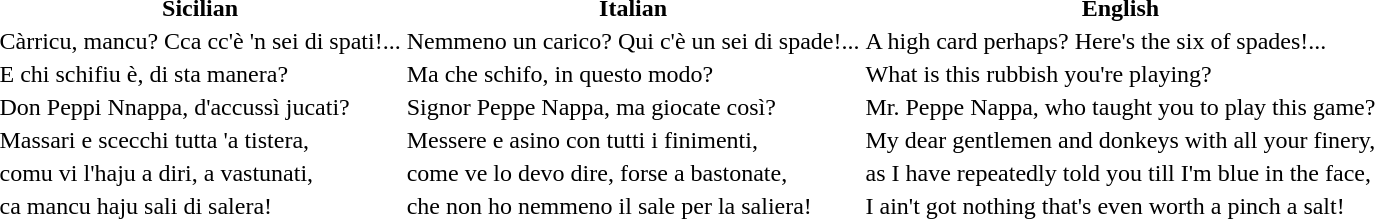<table>
<tr>
<th>Sicilian</th>
<th>Italian</th>
<th>English</th>
</tr>
<tr>
<td> Càrricu, mancu? Cca cc'è 'n sei di spati!...</td>
<td> Nemmeno un carico? Qui c'è un sei di spade!...</td>
<td> A high card perhaps? Here's the six of spades!...</td>
</tr>
<tr>
<td> E chi schifiu è, di sta manera?</td>
<td> Ma che schifo, in questo modo?</td>
<td> What is this rubbish you're playing?</td>
</tr>
<tr>
<td>Don Peppi Nnappa, d'accussì jucati?</td>
<td>Signor Peppe Nappa, ma giocate così?</td>
<td>Mr. Peppe Nappa, who taught you to play this game?</td>
</tr>
<tr>
<td> Massari e scecchi tutta 'a tistera,</td>
<td> Messere e asino con tutti i finimenti,</td>
<td> My dear gentlemen and donkeys with all your finery,</td>
</tr>
<tr>
<td>comu vi l'haju a diri, a vastunati,</td>
<td>come ve lo devo dire, forse a bastonate,</td>
<td>as I have repeatedly told you till I'm blue in the face,</td>
</tr>
<tr>
<td>ca mancu haju sali di salera!</td>
<td>che non ho nemmeno il sale per la saliera!</td>
<td>I ain't got nothing that's even worth a pinch a salt!</td>
</tr>
</table>
